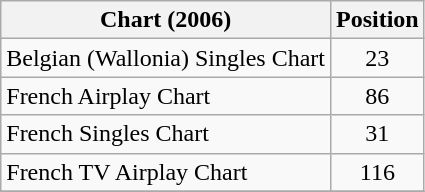<table class="wikitable sortable">
<tr>
<th>Chart (2006)</th>
<th>Position</th>
</tr>
<tr>
<td>Belgian (Wallonia) Singles Chart</td>
<td align="center">23</td>
</tr>
<tr>
<td>French Airplay Chart</td>
<td align="center">86</td>
</tr>
<tr>
<td>French Singles Chart</td>
<td align="center">31</td>
</tr>
<tr>
<td>French TV Airplay Chart</td>
<td align="center">116</td>
</tr>
<tr>
</tr>
</table>
